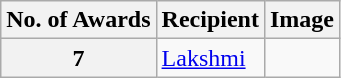<table class="wikitable">
<tr>
<th>No. of Awards</th>
<th>Recipient</th>
<th>Image</th>
</tr>
<tr>
<th>7</th>
<td><a href='#'>Lakshmi</a></td>
<td></td>
</tr>
</table>
